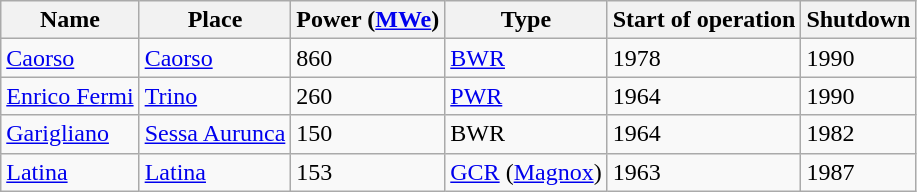<table class="wikitable">
<tr>
<th>Name</th>
<th>Place</th>
<th>Power (<a href='#'>MWe</a>)</th>
<th>Type</th>
<th>Start of operation</th>
<th>Shutdown</th>
</tr>
<tr>
<td><a href='#'>Caorso</a></td>
<td><a href='#'>Caorso</a></td>
<td>860</td>
<td><a href='#'>BWR</a></td>
<td>1978</td>
<td>1990</td>
</tr>
<tr>
<td><a href='#'>Enrico Fermi</a></td>
<td><a href='#'>Trino</a></td>
<td>260</td>
<td><a href='#'>PWR</a></td>
<td>1964</td>
<td>1990</td>
</tr>
<tr>
<td><a href='#'>Garigliano</a></td>
<td><a href='#'>Sessa Aurunca</a></td>
<td>150</td>
<td>BWR</td>
<td>1964</td>
<td>1982</td>
</tr>
<tr>
<td><a href='#'>Latina</a></td>
<td><a href='#'>Latina</a></td>
<td>153</td>
<td><a href='#'>GCR</a> (<a href='#'>Magnox</a>)</td>
<td>1963</td>
<td>1987</td>
</tr>
</table>
